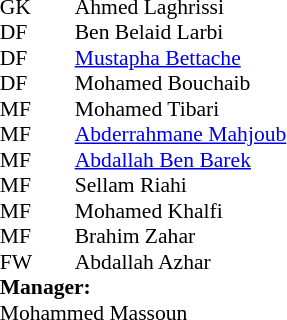<table cellspacing="0" cellpadding="0" style="font-size:90%; margin:0.2em auto;">
<tr>
<th width="25"></th>
<th width="25"></th>
</tr>
<tr>
<td>GK</td>
<td><strong> </strong></td>
<td>Ahmed Laghrissi</td>
</tr>
<tr>
<td>DF</td>
<td><strong> </strong></td>
<td>Ben Belaid Larbi</td>
</tr>
<tr>
<td>DF</td>
<td><strong> </strong></td>
<td><a href='#'>Mustapha Bettache</a></td>
</tr>
<tr>
<td>DF</td>
<td><strong> </strong></td>
<td>Mohamed Bouchaib</td>
</tr>
<tr>
<td>MF</td>
<td><strong> </strong></td>
<td>Mohamed Tibari</td>
</tr>
<tr>
<td>MF</td>
<td><strong> </strong></td>
<td><a href='#'>Abderrahmane Mahjoub</a></td>
</tr>
<tr>
<td>MF</td>
<td><strong> </strong></td>
<td><a href='#'>Abdallah Ben Barek</a></td>
</tr>
<tr>
<td>MF</td>
<td><strong> </strong></td>
<td>Sellam Riahi</td>
</tr>
<tr>
<td>MF</td>
<td><strong> </strong></td>
<td>Mohamed Khalfi</td>
</tr>
<tr>
<td>MF</td>
<td><strong> </strong></td>
<td>Brahim Zahar</td>
</tr>
<tr>
<td>FW</td>
<td><strong> </strong></td>
<td>Abdallah Azhar</td>
</tr>
<tr>
<td colspan=3><strong>Manager:</strong></td>
</tr>
<tr>
<td colspan=4>Mohammed Massoun</td>
</tr>
</table>
